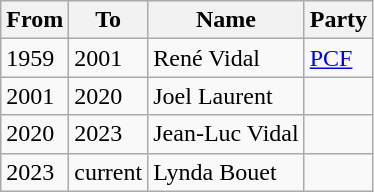<table class="wikitable">
<tr>
<th>From</th>
<th>To</th>
<th>Name</th>
<th>Party</th>
</tr>
<tr>
<td>1959</td>
<td>2001</td>
<td>René Vidal</td>
<td><a href='#'>PCF</a></td>
</tr>
<tr>
<td>2001</td>
<td>2020</td>
<td>Joel Laurent</td>
<td></td>
</tr>
<tr>
<td>2020</td>
<td>2023</td>
<td>Jean-Luc Vidal</td>
<td></td>
</tr>
<tr>
<td>2023</td>
<td>current</td>
<td>Lynda Bouet</td>
<td></td>
</tr>
</table>
